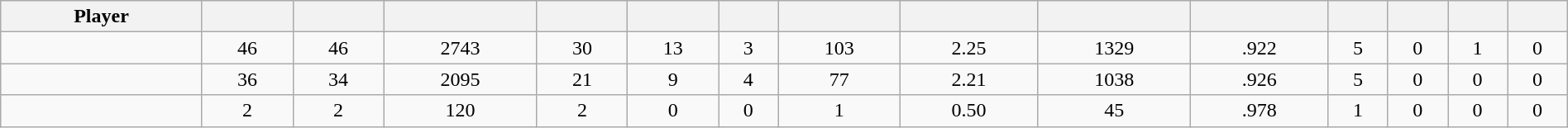<table class="wikitable sortable" style="width:100%; text-align:center;">
<tr>
<th>Player</th>
<th></th>
<th></th>
<th></th>
<th></th>
<th></th>
<th></th>
<th></th>
<th></th>
<th></th>
<th></th>
<th></th>
<th></th>
<th></th>
<th></th>
</tr>
<tr>
<td style=white-space:nowrap></td>
<td>46</td>
<td>46</td>
<td>2743</td>
<td>30</td>
<td>13</td>
<td>3</td>
<td>103</td>
<td>2.25</td>
<td>1329</td>
<td>.922</td>
<td>5</td>
<td>0</td>
<td>1</td>
<td>0</td>
</tr>
<tr>
<td style=white-space:nowrap></td>
<td>36</td>
<td>34</td>
<td>2095</td>
<td>21</td>
<td>9</td>
<td>4</td>
<td>77</td>
<td>2.21</td>
<td>1038</td>
<td>.926</td>
<td>5</td>
<td>0</td>
<td>0</td>
<td>0</td>
</tr>
<tr>
<td style=white-space:nowrap></td>
<td>2</td>
<td>2</td>
<td>120</td>
<td>2</td>
<td>0</td>
<td>0</td>
<td>1</td>
<td>0.50</td>
<td>45</td>
<td>.978</td>
<td>1</td>
<td>0</td>
<td>0</td>
<td>0</td>
</tr>
</table>
